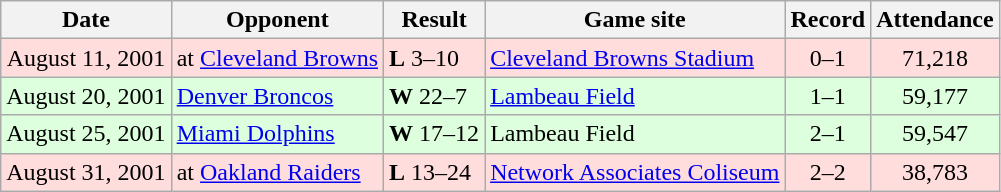<table class="wikitable">
<tr>
<th>Date</th>
<th>Opponent</th>
<th>Result</th>
<th>Game site</th>
<th>Record</th>
<th>Attendance</th>
</tr>
<tr style="background:#fdd;">
<td style="text-align:center;">August 11, 2001</td>
<td>at <a href='#'>Cleveland Browns</a></td>
<td><strong>L</strong>  3–10</td>
<td><a href='#'>Cleveland Browns Stadium</a></td>
<td style="text-align:center;">0–1</td>
<td style="text-align:center;">71,218</td>
</tr>
<tr style="background:#dfd;">
<td style="text-align:center;">August 20, 2001</td>
<td><a href='#'>Denver Broncos</a></td>
<td><strong>W</strong> 22–7</td>
<td><a href='#'>Lambeau Field</a></td>
<td style="text-align:center;">1–1</td>
<td style="text-align:center;">59,177</td>
</tr>
<tr style="background:#dfd;">
<td style="text-align:center;">August 25, 2001</td>
<td><a href='#'>Miami Dolphins</a></td>
<td><strong>W</strong> 17–12</td>
<td>Lambeau Field</td>
<td style="text-align:center;">2–1</td>
<td style="text-align:center;">59,547</td>
</tr>
<tr style="background:#fdd;">
<td style="text-align:center;">August 31, 2001</td>
<td>at <a href='#'>Oakland Raiders</a></td>
<td><strong>L</strong> 13–24</td>
<td><a href='#'>Network Associates Coliseum</a></td>
<td style="text-align:center;">2–2</td>
<td style="text-align:center;">38,783</td>
</tr>
</table>
